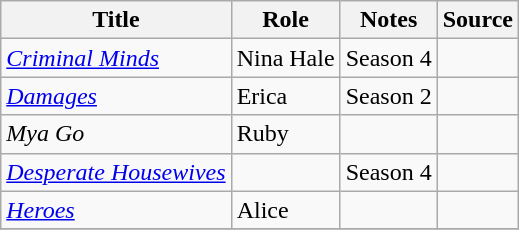<table class="wikitable sortable plainrowheaders">
<tr>
<th>Title</th>
<th>Role</th>
<th class="unsortable">Notes</th>
<th class="unsortable">Source</th>
</tr>
<tr>
<td><em><a href='#'>Criminal Minds</a></em></td>
<td>Nina Hale</td>
<td>Season 4</td>
<td></td>
</tr>
<tr>
<td><em><a href='#'>Damages</a></em></td>
<td>Erica</td>
<td>Season 2</td>
<td></td>
</tr>
<tr>
<td><em>Mya Go</em></td>
<td>Ruby</td>
<td></td>
</tr>
<tr>
<td><em><a href='#'>Desperate Housewives</a></em></td>
<td></td>
<td>Season 4</td>
<td></td>
</tr>
<tr>
<td><em><a href='#'>Heroes</a></em></td>
<td>Alice</td>
<td></td>
<td></td>
</tr>
<tr>
</tr>
</table>
